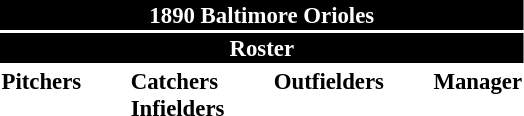<table class="toccolours" style="font-size: 95%;">
<tr>
<th colspan="10" style="background-color: black; color: white; text-align: center;">1890 Baltimore Orioles</th>
</tr>
<tr>
<td colspan="10" style="background-color: black; color: white; text-align: center;"><strong>Roster</strong></td>
</tr>
<tr>
<td valign="top"><strong>Pitchers</strong><br>



</td>
<td width="25px"></td>
<td valign="top"><strong>Catchers</strong><br>


<strong>Infielders</strong>




</td>
<td width="25px"></td>
<td valign="top"><strong>Outfielders</strong><br>



</td>
<td width="25px"></td>
<td valign="top"><strong>Manager</strong><br></td>
</tr>
</table>
